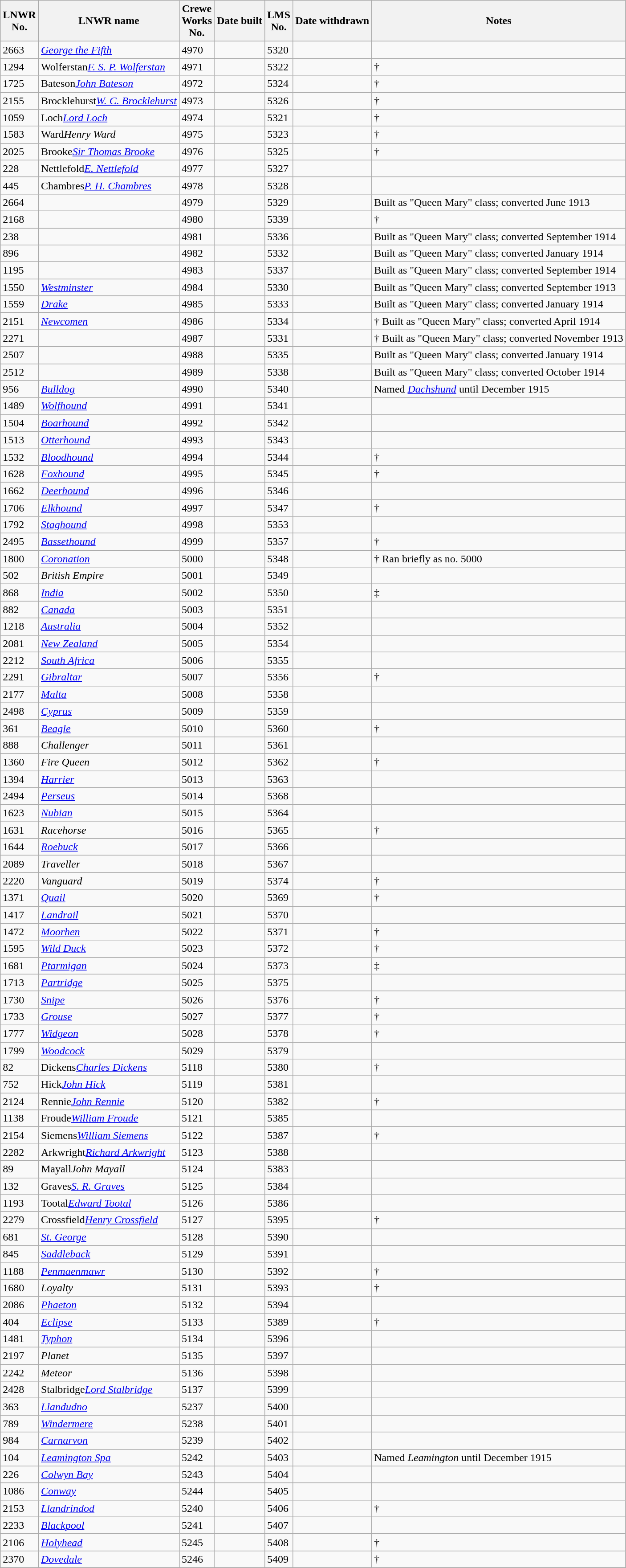<table class="wikitable sortable collapsible">
<tr>
<th>LNWR<br>No.</th>
<th>LNWR name</th>
<th>Crewe<br>Works<br>No.</th>
<th>Date built</th>
<th>LMS<br>No.</th>
<th>Date withdrawn</th>
<th>Notes</th>
</tr>
<tr>
<td>2663</td>
<td><em><a href='#'>George the Fifth</a></em></td>
<td>4970</td>
<td></td>
<td>5320</td>
<td></td>
<td></td>
</tr>
<tr>
<td>1294</td>
<td><span>Wolferstan</span><em><a href='#'>F. S. P. Wolferstan</a></em></td>
<td>4971</td>
<td></td>
<td>5322</td>
<td></td>
<td>†</td>
</tr>
<tr>
<td>1725</td>
<td><span>Bateson</span><em><a href='#'>John Bateson</a></em></td>
<td>4972</td>
<td></td>
<td>5324</td>
<td></td>
<td>†</td>
</tr>
<tr>
<td>2155</td>
<td><span>Brocklehurst</span><em><a href='#'>W. C. Brocklehurst</a></em></td>
<td>4973</td>
<td></td>
<td>5326</td>
<td></td>
<td>†</td>
</tr>
<tr>
<td>1059</td>
<td><span>Loch</span><em><a href='#'>Lord Loch</a></em></td>
<td>4974</td>
<td></td>
<td>5321</td>
<td></td>
<td>†</td>
</tr>
<tr>
<td>1583</td>
<td><span>Ward</span><em>Henry Ward</em> </td>
<td>4975</td>
<td></td>
<td>5323</td>
<td></td>
<td>†</td>
</tr>
<tr>
<td>2025</td>
<td><span>Brooke</span><em><a href='#'>Sir Thomas Brooke</a></em></td>
<td>4976</td>
<td></td>
<td>5325</td>
<td></td>
<td>†</td>
</tr>
<tr>
<td>228</td>
<td><span>Nettlefold</span><em><a href='#'>E. Nettlefold</a></em> </td>
<td>4977</td>
<td></td>
<td>5327</td>
<td></td>
<td></td>
</tr>
<tr>
<td>445</td>
<td><span>Chambres</span><em><a href='#'>P. H. Chambres</a></em> </td>
<td>4978</td>
<td></td>
<td>5328</td>
<td></td>
<td></td>
</tr>
<tr>
<td>2664</td>
<td></td>
<td>4979</td>
<td></td>
<td>5329</td>
<td></td>
<td>Built as "Queen Mary" class; converted June 1913</td>
</tr>
<tr>
<td>2168</td>
<td></td>
<td>4980</td>
<td></td>
<td>5339</td>
<td></td>
<td>†</td>
</tr>
<tr>
<td>238</td>
<td></td>
<td>4981</td>
<td></td>
<td>5336</td>
<td></td>
<td>Built as "Queen Mary" class; converted September 1914</td>
</tr>
<tr>
<td>896</td>
<td></td>
<td>4982</td>
<td></td>
<td>5332</td>
<td></td>
<td>Built as "Queen Mary" class; converted January 1914</td>
</tr>
<tr>
<td>1195</td>
<td> </td>
<td>4983</td>
<td></td>
<td>5337</td>
<td></td>
<td>Built as "Queen Mary" class; converted September 1914</td>
</tr>
<tr>
<td>1550</td>
<td><em><a href='#'>Westminster</a></em></td>
<td>4984</td>
<td></td>
<td>5330</td>
<td></td>
<td>Built as "Queen Mary" class; converted September 1913</td>
</tr>
<tr>
<td>1559</td>
<td><em><a href='#'>Drake</a></em></td>
<td>4985</td>
<td></td>
<td>5333</td>
<td></td>
<td>Built as "Queen Mary" class; converted January 1914</td>
</tr>
<tr>
<td>2151</td>
<td><em><a href='#'>Newcomen</a></em></td>
<td>4986</td>
<td></td>
<td>5334</td>
<td></td>
<td>† Built as "Queen Mary" class; converted April 1914</td>
</tr>
<tr>
<td>2271</td>
<td> </td>
<td>4987</td>
<td></td>
<td>5331</td>
<td></td>
<td>† Built as "Queen Mary" class; converted November 1913</td>
</tr>
<tr>
<td>2507</td>
<td> </td>
<td>4988</td>
<td></td>
<td>5335</td>
<td></td>
<td>Built as "Queen Mary" class; converted January 1914</td>
</tr>
<tr>
<td>2512</td>
<td></td>
<td>4989</td>
<td></td>
<td>5338</td>
<td></td>
<td>Built as "Queen Mary" class; converted October 1914</td>
</tr>
<tr>
<td>956</td>
<td><em><a href='#'>Bulldog</a></em></td>
<td>4990</td>
<td></td>
<td>5340</td>
<td></td>
<td>Named <em><a href='#'>Dachshund</a></em> until December 1915</td>
</tr>
<tr>
<td>1489</td>
<td><em><a href='#'>Wolfhound</a></em></td>
<td>4991</td>
<td></td>
<td>5341</td>
<td></td>
<td></td>
</tr>
<tr>
<td>1504</td>
<td><em><a href='#'>Boarhound</a></em></td>
<td>4992</td>
<td></td>
<td>5342</td>
<td></td>
<td></td>
</tr>
<tr>
<td>1513</td>
<td><em><a href='#'>Otterhound</a></em></td>
<td>4993</td>
<td></td>
<td>5343</td>
<td></td>
<td></td>
</tr>
<tr>
<td>1532</td>
<td><em><a href='#'>Bloodhound</a></em></td>
<td>4994</td>
<td></td>
<td>5344</td>
<td></td>
<td>†</td>
</tr>
<tr>
<td>1628</td>
<td><em><a href='#'>Foxhound</a></em></td>
<td>4995</td>
<td></td>
<td>5345</td>
<td></td>
<td>†</td>
</tr>
<tr>
<td>1662</td>
<td><em><a href='#'>Deerhound</a></em></td>
<td>4996</td>
<td></td>
<td>5346</td>
<td></td>
<td></td>
</tr>
<tr>
<td>1706</td>
<td><em><a href='#'>Elkhound</a></em></td>
<td>4997</td>
<td></td>
<td>5347</td>
<td></td>
<td>†</td>
</tr>
<tr>
<td>1792</td>
<td><em><a href='#'>Staghound</a></em></td>
<td>4998</td>
<td></td>
<td>5353</td>
<td></td>
<td></td>
</tr>
<tr>
<td>2495</td>
<td><em><a href='#'>Bassethound</a></em></td>
<td>4999</td>
<td></td>
<td>5357</td>
<td></td>
<td>†</td>
</tr>
<tr>
<td>1800</td>
<td><em><a href='#'>Coronation</a></em></td>
<td>5000</td>
<td></td>
<td>5348</td>
<td></td>
<td>† Ran briefly as no. 5000</td>
</tr>
<tr>
<td>502</td>
<td><em>British Empire</em></td>
<td>5001</td>
<td></td>
<td>5349</td>
<td></td>
<td></td>
</tr>
<tr>
<td>868</td>
<td><em><a href='#'>India</a></em></td>
<td>5002</td>
<td></td>
<td>5350</td>
<td></td>
<td>‡</td>
</tr>
<tr>
<td>882</td>
<td><em><a href='#'>Canada</a></em></td>
<td>5003</td>
<td></td>
<td>5351</td>
<td></td>
<td></td>
</tr>
<tr>
<td>1218</td>
<td><em><a href='#'>Australia</a></em></td>
<td>5004</td>
<td></td>
<td>5352</td>
<td></td>
<td></td>
</tr>
<tr>
<td>2081</td>
<td><em><a href='#'>New Zealand</a></em></td>
<td>5005</td>
<td></td>
<td>5354</td>
<td></td>
<td></td>
</tr>
<tr>
<td>2212</td>
<td><em><a href='#'>South Africa</a></em></td>
<td>5006</td>
<td></td>
<td>5355</td>
<td></td>
<td></td>
</tr>
<tr>
<td>2291</td>
<td><em><a href='#'>Gibraltar</a></em></td>
<td>5007</td>
<td></td>
<td>5356</td>
<td></td>
<td>†</td>
</tr>
<tr>
<td>2177</td>
<td><em><a href='#'>Malta</a></em></td>
<td>5008</td>
<td></td>
<td>5358</td>
<td></td>
<td></td>
</tr>
<tr>
<td>2498</td>
<td><em><a href='#'>Cyprus</a></em></td>
<td>5009</td>
<td></td>
<td>5359</td>
<td></td>
<td></td>
</tr>
<tr>
<td>361</td>
<td><em><a href='#'>Beagle</a></em></td>
<td>5010</td>
<td></td>
<td>5360</td>
<td></td>
<td>†</td>
</tr>
<tr>
<td>888</td>
<td><em>Challenger</em></td>
<td>5011</td>
<td></td>
<td>5361</td>
<td></td>
<td></td>
</tr>
<tr>
<td>1360</td>
<td><em>Fire Queen</em></td>
<td>5012</td>
<td></td>
<td>5362</td>
<td></td>
<td>†</td>
</tr>
<tr>
<td>1394</td>
<td><em><a href='#'>Harrier</a></em></td>
<td>5013</td>
<td></td>
<td>5363</td>
<td></td>
<td></td>
</tr>
<tr>
<td>2494</td>
<td><em><a href='#'>Perseus</a></em></td>
<td>5014</td>
<td></td>
<td>5368</td>
<td></td>
<td></td>
</tr>
<tr>
<td>1623</td>
<td><em><a href='#'>Nubian</a></em></td>
<td>5015</td>
<td></td>
<td>5364</td>
<td></td>
<td></td>
</tr>
<tr>
<td>1631</td>
<td><em>Racehorse</em></td>
<td>5016</td>
<td></td>
<td>5365</td>
<td></td>
<td>†</td>
</tr>
<tr>
<td>1644</td>
<td><em><a href='#'>Roebuck</a></em></td>
<td>5017</td>
<td></td>
<td>5366</td>
<td></td>
<td></td>
</tr>
<tr>
<td>2089</td>
<td><em>Traveller</em></td>
<td>5018</td>
<td></td>
<td>5367</td>
<td></td>
<td></td>
</tr>
<tr>
<td>2220</td>
<td><em>Vanguard</em></td>
<td>5019</td>
<td></td>
<td>5374</td>
<td></td>
<td>†</td>
</tr>
<tr>
<td>1371</td>
<td><em><a href='#'>Quail</a></em></td>
<td>5020</td>
<td></td>
<td>5369</td>
<td></td>
<td>†</td>
</tr>
<tr>
<td>1417</td>
<td><em><a href='#'>Landrail</a></em></td>
<td>5021</td>
<td></td>
<td>5370</td>
<td></td>
<td></td>
</tr>
<tr>
<td>1472</td>
<td><em><a href='#'>Moorhen</a></em></td>
<td>5022</td>
<td></td>
<td>5371</td>
<td></td>
<td>†</td>
</tr>
<tr>
<td>1595</td>
<td><em><a href='#'>Wild Duck</a></em></td>
<td>5023</td>
<td></td>
<td>5372</td>
<td></td>
<td>†</td>
</tr>
<tr>
<td>1681</td>
<td><em><a href='#'>Ptarmigan</a></em></td>
<td>5024</td>
<td></td>
<td>5373</td>
<td></td>
<td>‡</td>
</tr>
<tr>
<td>1713</td>
<td><em><a href='#'>Partridge</a></em></td>
<td>5025</td>
<td></td>
<td>5375</td>
<td></td>
<td></td>
</tr>
<tr>
<td>1730</td>
<td><em><a href='#'>Snipe</a></em></td>
<td>5026</td>
<td></td>
<td>5376</td>
<td></td>
<td>†</td>
</tr>
<tr>
<td>1733</td>
<td><em><a href='#'>Grouse</a></em></td>
<td>5027</td>
<td></td>
<td>5377</td>
<td></td>
<td>†</td>
</tr>
<tr>
<td>1777</td>
<td><em><a href='#'>Widgeon</a></em></td>
<td>5028</td>
<td></td>
<td>5378</td>
<td></td>
<td>†</td>
</tr>
<tr>
<td>1799</td>
<td><em><a href='#'>Woodcock</a></em></td>
<td>5029</td>
<td></td>
<td>5379</td>
<td></td>
<td></td>
</tr>
<tr>
<td>82</td>
<td><span>Dickens</span><em><a href='#'>Charles Dickens</a></em></td>
<td>5118</td>
<td></td>
<td>5380</td>
<td></td>
<td>†</td>
</tr>
<tr>
<td>752</td>
<td><span>Hick</span><em><a href='#'>John Hick</a></em></td>
<td>5119</td>
<td></td>
<td>5381</td>
<td></td>
<td></td>
</tr>
<tr>
<td>2124</td>
<td><span>Rennie</span><em><a href='#'>John Rennie</a></em></td>
<td>5120</td>
<td></td>
<td>5382</td>
<td></td>
<td>†</td>
</tr>
<tr>
<td>1138</td>
<td><span>Froude</span><em><a href='#'>William Froude</a></em></td>
<td>5121</td>
<td></td>
<td>5385</td>
<td></td>
<td></td>
</tr>
<tr>
<td>2154</td>
<td><span>Siemens</span><em><a href='#'>William Siemens</a></em></td>
<td>5122</td>
<td></td>
<td>5387</td>
<td></td>
<td>†</td>
</tr>
<tr>
<td>2282</td>
<td><span>Arkwright</span><em><a href='#'>Richard Arkwright</a></em></td>
<td>5123</td>
<td></td>
<td>5388</td>
<td></td>
<td></td>
</tr>
<tr>
<td>89</td>
<td><span>Mayall</span><em>John Mayall</em></td>
<td>5124</td>
<td></td>
<td>5383</td>
<td></td>
<td></td>
</tr>
<tr>
<td>132</td>
<td><span>Graves</span><em><a href='#'>S. R. Graves</a></em></td>
<td>5125</td>
<td></td>
<td>5384</td>
<td></td>
<td></td>
</tr>
<tr>
<td>1193</td>
<td><span>Tootal</span><em><a href='#'>Edward Tootal</a></em></td>
<td>5126</td>
<td></td>
<td>5386</td>
<td></td>
<td></td>
</tr>
<tr>
<td>2279</td>
<td><span>Crossfield</span><em><a href='#'>Henry Crossfield</a></em></td>
<td>5127</td>
<td></td>
<td>5395</td>
<td></td>
<td>†</td>
</tr>
<tr>
<td>681</td>
<td><em><a href='#'>St. George</a></em></td>
<td>5128</td>
<td></td>
<td>5390</td>
<td></td>
<td></td>
</tr>
<tr>
<td>845</td>
<td><em><a href='#'>Saddleback</a></em></td>
<td>5129</td>
<td></td>
<td>5391</td>
<td></td>
<td></td>
</tr>
<tr>
<td>1188</td>
<td><em><a href='#'>Penmaenmawr</a></em></td>
<td>5130</td>
<td></td>
<td>5392</td>
<td></td>
<td>†</td>
</tr>
<tr>
<td>1680</td>
<td><em>Loyalty</em></td>
<td>5131</td>
<td></td>
<td>5393</td>
<td></td>
<td>†</td>
</tr>
<tr>
<td>2086</td>
<td><em><a href='#'>Phaeton</a></em></td>
<td>5132</td>
<td></td>
<td>5394</td>
<td></td>
<td></td>
</tr>
<tr>
<td>404</td>
<td><em><a href='#'>Eclipse</a></em></td>
<td>5133</td>
<td></td>
<td>5389</td>
<td></td>
<td>†</td>
</tr>
<tr>
<td>1481</td>
<td><em><a href='#'>Typhon</a></em></td>
<td>5134</td>
<td></td>
<td>5396</td>
<td></td>
<td></td>
</tr>
<tr>
<td>2197</td>
<td><em>Planet</em></td>
<td>5135</td>
<td></td>
<td>5397</td>
<td></td>
<td></td>
</tr>
<tr>
<td>2242</td>
<td><em>Meteor</em></td>
<td>5136</td>
<td></td>
<td>5398</td>
<td></td>
<td></td>
</tr>
<tr>
<td>2428</td>
<td><span>Stalbridge</span><em><a href='#'>Lord Stalbridge</a></em></td>
<td>5137</td>
<td></td>
<td>5399</td>
<td></td>
<td></td>
</tr>
<tr>
<td>363</td>
<td><em><a href='#'>Llandudno</a></em></td>
<td>5237</td>
<td></td>
<td>5400</td>
<td></td>
<td></td>
</tr>
<tr>
<td>789</td>
<td><em><a href='#'>Windermere</a></em></td>
<td>5238</td>
<td></td>
<td>5401</td>
<td></td>
<td></td>
</tr>
<tr>
<td>984</td>
<td><em><a href='#'>Carnarvon</a></em></td>
<td>5239</td>
<td></td>
<td>5402</td>
<td></td>
<td></td>
</tr>
<tr>
<td>104</td>
<td><em><a href='#'>Leamington Spa</a></em></td>
<td>5242</td>
<td></td>
<td>5403</td>
<td></td>
<td>Named <em>Leamington</em> until December 1915</td>
</tr>
<tr>
<td>226</td>
<td><em><a href='#'>Colwyn Bay</a></em></td>
<td>5243</td>
<td></td>
<td>5404</td>
<td></td>
<td></td>
</tr>
<tr>
<td>1086</td>
<td><em><a href='#'>Conway</a></em></td>
<td>5244</td>
<td></td>
<td>5405</td>
<td></td>
<td></td>
</tr>
<tr>
<td>2153</td>
<td><em><a href='#'>Llandrindod</a></em></td>
<td>5240</td>
<td></td>
<td>5406</td>
<td></td>
<td>†</td>
</tr>
<tr>
<td>2233</td>
<td><em><a href='#'>Blackpool</a></em></td>
<td>5241</td>
<td></td>
<td>5407</td>
<td></td>
<td></td>
</tr>
<tr>
<td>2106</td>
<td><em><a href='#'>Holyhead</a></em></td>
<td>5245</td>
<td></td>
<td>5408</td>
<td></td>
<td>†</td>
</tr>
<tr>
<td>2370</td>
<td><em><a href='#'>Dovedale</a></em></td>
<td>5246</td>
<td></td>
<td>5409</td>
<td></td>
<td>†</td>
</tr>
<tr>
</tr>
</table>
